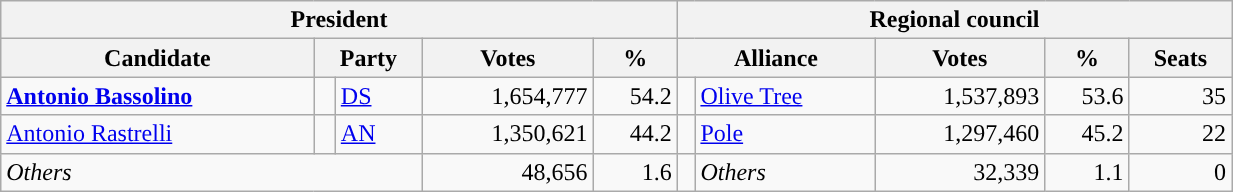<table class="wikitable" style="text-align:right; style="width=65%">
<tr>
<th colspan="5">President</th>
<th colspan="7">Regional council</th>
</tr>
<tr>
<th>Candidate</th>
<th colspan="2">Party</th>
<th>Votes</th>
<th>%</th>
<th colspan="2">Alliance</th>
<th>Votes</th>
<th>%</th>
<th>Seats</th>
</tr>
<tr>
<td style="text-align:left"><strong><a href='#'>Antonio Bassolino</a></strong></td>
<td></td>
<td style="text-align:left"><a href='#'>DS</a></td>
<td>1,654,777</td>
<td>54.2</td>
<td></td>
<td style="text-align:left"><a href='#'>Olive Tree</a></td>
<td>1,537,893</td>
<td>53.6</td>
<td>35</td>
</tr>
<tr>
<td style="text-align:left"><a href='#'>Antonio Rastrelli</a></td>
<td></td>
<td style="text-align:left"><a href='#'>AN</a></td>
<td>1,350,621</td>
<td>44.2</td>
<td></td>
<td style="text-align:left"><a href='#'>Pole</a></td>
<td>1,297,460</td>
<td>45.2</td>
<td>22</td>
</tr>
<tr>
<td colspan="3" style="text-align:left"><em>Others</em></td>
<td>48,656</td>
<td>1.6</td>
<td></td>
<td style="text-align:left"><em>Others</em></td>
<td>32,339</td>
<td>1.1</td>
<td>0</td>
</tr>
</table>
